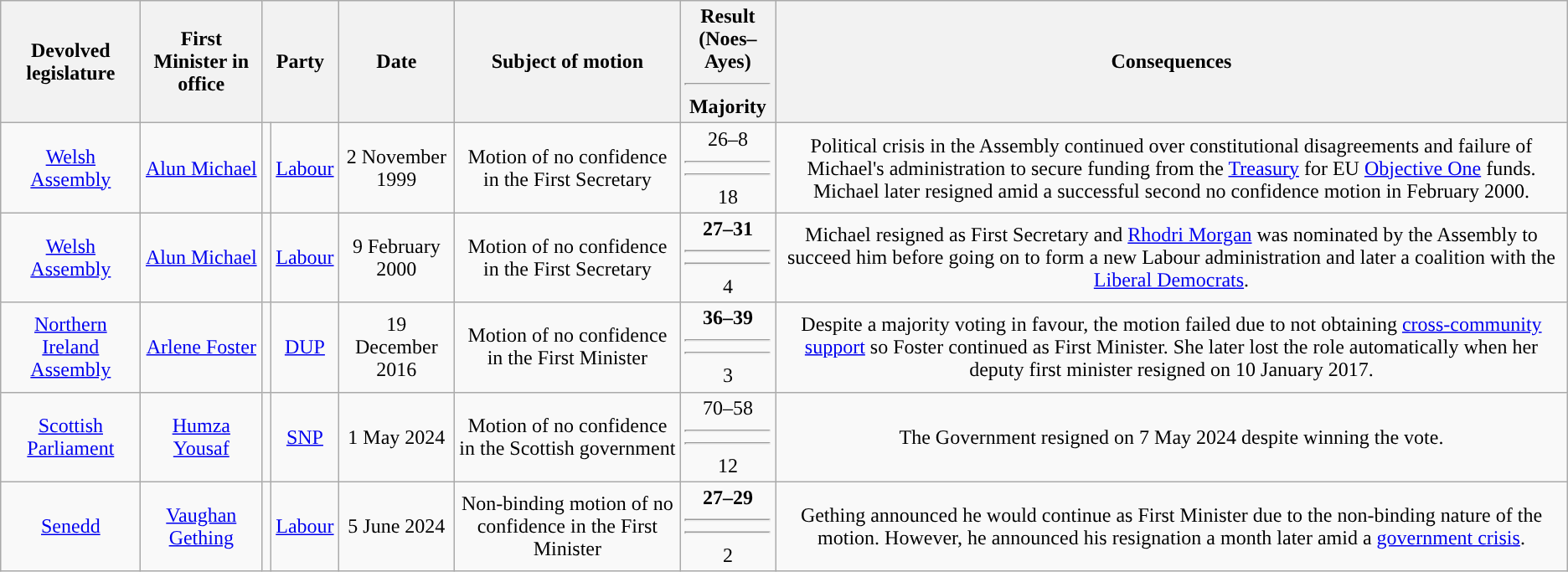<table class="wikitable sortable" style="text-align:center">
<tr>
<th>Devolved legislature</th>
<th>First Minister in office</th>
<th colspan=2>Party</th>
<th>Date</th>
<th>Subject of motion</th>
<th data-sort-type=number>Result <br>(Noes–Ayes)<hr>Majority</th>
<th>Consequences</th>
</tr>
<tr>
<td><a href='#'>Welsh Assembly</a></td>
<td><a href='#'>Alun Michael</a></td>
<td style="background-color: "></td>
<td><a href='#'>Labour</a></td>
<td>2 November 1999</td>
<td>Motion of no confidence in the First Secretary</td>
<td data-sort-value=1>26–8<hr><hr>18</td>
<td>Political crisis in the Assembly continued over constitutional disagreements and failure of Michael's administration to secure funding from the <a href='#'>Treasury</a> for EU <a href='#'>Objective One</a> funds. Michael later resigned amid a successful second no confidence motion in February 2000.</td>
</tr>
<tr>
<td><a href='#'>Welsh Assembly</a></td>
<td><a href='#'>Alun Michael</a></td>
<td style="background-color: "></td>
<td><a href='#'>Labour</a></td>
<td>9 February 2000</td>
<td>Motion of no confidence in the First Secretary</td>
<td data-sort-value=1><strong>27–31<hr></strong><hr>4</td>
<td>Michael resigned as First Secretary and <a href='#'>Rhodri Morgan</a> was nominated by the Assembly to succeed him before going on to form a new Labour administration and later a coalition with the <a href='#'>Liberal Democrats</a>.</td>
</tr>
<tr>
<td><a href='#'>Northern Ireland Assembly</a></td>
<td><a href='#'>Arlene Foster</a></td>
<td style="background-color: "></td>
<td><a href='#'>DUP</a></td>
<td>19 December 2016</td>
<td>Motion of no confidence in the First Minister</td>
<td data-sort-value=1><strong>36–39<hr></strong><hr>3</td>
<td>Despite a majority voting in favour, the motion failed due to not obtaining <a href='#'>cross-community support</a> so Foster continued as First Minister. She later lost the role automatically when her deputy first minister resigned on 10 January 2017.</td>
</tr>
<tr>
<td><a href='#'>Scottish Parliament</a></td>
<td><a href='#'>Humza Yousaf</a></td>
<td style="background-color: "></td>
<td><a href='#'>SNP</a></td>
<td>1 May 2024</td>
<td>Motion of no confidence in the Scottish government</td>
<td data-sort-value=1>70–58<hr><hr>12</td>
<td>The Government resigned on 7 May 2024 despite winning the vote.</td>
</tr>
<tr>
<td><a href='#'>Senedd</a></td>
<td><a href='#'>Vaughan Gething</a></td>
<td style="background-color: "></td>
<td><a href='#'>Labour</a></td>
<td>5 June 2024</td>
<td>Non-binding motion of no confidence in the First Minister</td>
<td data-sort-value=1><strong>27–29<hr></strong><hr>2</td>
<td>Gething announced he would continue as First Minister due to the non-binding nature of the motion. However, he announced his resignation a month later amid a <a href='#'>government crisis</a>.</td>
</tr>
</table>
